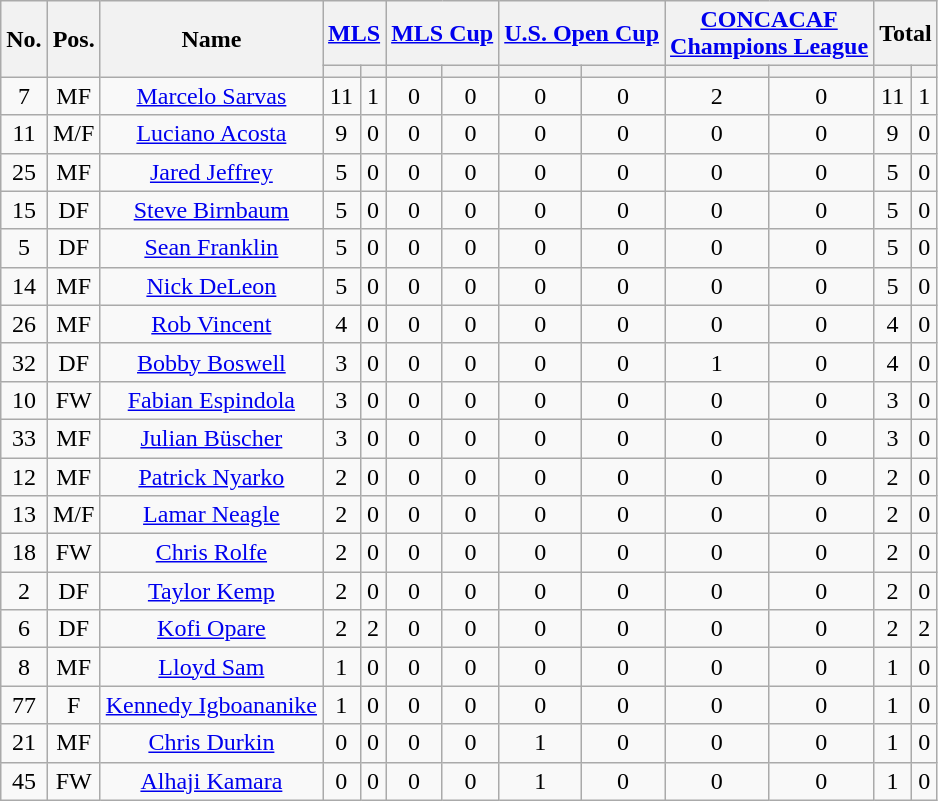<table class="wikitable sortable" style="text-align: center;">
<tr>
<th rowspan="2">No.</th>
<th rowspan="2">Pos.</th>
<th rowspan="2">Name</th>
<th colspan="2"><a href='#'>MLS</a></th>
<th colspan="2"><a href='#'>MLS Cup</a></th>
<th colspan="2"><a href='#'>U.S. Open Cup</a></th>
<th colspan="2"><a href='#'>CONCACAF<br>Champions League</a></th>
<th colspan="2"><strong>Total</strong></th>
</tr>
<tr>
<th></th>
<th></th>
<th></th>
<th></th>
<th></th>
<th></th>
<th></th>
<th></th>
<th></th>
<th></th>
</tr>
<tr>
<td>7</td>
<td>MF</td>
<td><a href='#'>Marcelo Sarvas</a></td>
<td>11</td>
<td>1</td>
<td>0</td>
<td>0</td>
<td>0</td>
<td>0</td>
<td>2</td>
<td>0</td>
<td>11</td>
<td>1</td>
</tr>
<tr>
<td>11</td>
<td>M/F</td>
<td><a href='#'>Luciano Acosta</a></td>
<td>9</td>
<td>0</td>
<td>0</td>
<td>0</td>
<td>0</td>
<td>0</td>
<td>0</td>
<td>0</td>
<td>9</td>
<td>0</td>
</tr>
<tr>
<td>25</td>
<td>MF</td>
<td><a href='#'>Jared Jeffrey</a></td>
<td>5</td>
<td>0</td>
<td>0</td>
<td>0</td>
<td>0</td>
<td>0</td>
<td>0</td>
<td>0</td>
<td>5</td>
<td>0</td>
</tr>
<tr>
<td>15</td>
<td>DF</td>
<td><a href='#'>Steve Birnbaum</a></td>
<td>5</td>
<td>0</td>
<td>0</td>
<td>0</td>
<td>0</td>
<td>0</td>
<td>0</td>
<td>0</td>
<td>5</td>
<td>0</td>
</tr>
<tr>
<td>5</td>
<td>DF</td>
<td><a href='#'>Sean Franklin</a></td>
<td>5</td>
<td>0</td>
<td>0</td>
<td>0</td>
<td>0</td>
<td>0</td>
<td>0</td>
<td>0</td>
<td>5</td>
<td>0</td>
</tr>
<tr>
<td>14</td>
<td>MF</td>
<td><a href='#'>Nick DeLeon</a></td>
<td>5</td>
<td>0</td>
<td>0</td>
<td>0</td>
<td>0</td>
<td>0</td>
<td>0</td>
<td>0</td>
<td>5</td>
<td>0</td>
</tr>
<tr>
<td>26</td>
<td>MF</td>
<td><a href='#'>Rob Vincent</a></td>
<td>4</td>
<td>0</td>
<td>0</td>
<td>0</td>
<td>0</td>
<td>0</td>
<td>0</td>
<td>0</td>
<td>4</td>
<td>0</td>
</tr>
<tr>
<td>32</td>
<td>DF</td>
<td><a href='#'>Bobby Boswell</a></td>
<td>3</td>
<td>0</td>
<td>0</td>
<td>0</td>
<td>0</td>
<td>0</td>
<td>1</td>
<td>0</td>
<td>4</td>
<td>0</td>
</tr>
<tr>
<td>10</td>
<td>FW</td>
<td><a href='#'>Fabian Espindola</a></td>
<td>3</td>
<td>0</td>
<td>0</td>
<td>0</td>
<td>0</td>
<td>0</td>
<td>0</td>
<td>0</td>
<td>3</td>
<td>0</td>
</tr>
<tr>
<td>33</td>
<td>MF</td>
<td><a href='#'>Julian Büscher</a></td>
<td>3</td>
<td>0</td>
<td>0</td>
<td>0</td>
<td>0</td>
<td>0</td>
<td>0</td>
<td>0</td>
<td>3</td>
<td>0</td>
</tr>
<tr>
<td>12</td>
<td>MF</td>
<td><a href='#'>Patrick Nyarko</a></td>
<td>2</td>
<td>0</td>
<td>0</td>
<td>0</td>
<td>0</td>
<td>0</td>
<td>0</td>
<td>0</td>
<td>2</td>
<td>0</td>
</tr>
<tr>
<td>13</td>
<td>M/F</td>
<td><a href='#'>Lamar Neagle</a></td>
<td>2</td>
<td>0</td>
<td>0</td>
<td>0</td>
<td>0</td>
<td>0</td>
<td>0</td>
<td>0</td>
<td>2</td>
<td>0</td>
</tr>
<tr>
<td>18</td>
<td>FW</td>
<td><a href='#'>Chris Rolfe</a></td>
<td>2</td>
<td>0</td>
<td>0</td>
<td>0</td>
<td>0</td>
<td>0</td>
<td>0</td>
<td>0</td>
<td>2</td>
<td>0</td>
</tr>
<tr>
<td>2</td>
<td>DF</td>
<td><a href='#'>Taylor Kemp</a></td>
<td>2</td>
<td>0</td>
<td>0</td>
<td>0</td>
<td>0</td>
<td>0</td>
<td>0</td>
<td>0</td>
<td>2</td>
<td>0</td>
</tr>
<tr>
<td>6</td>
<td>DF</td>
<td><a href='#'>Kofi Opare</a></td>
<td>2</td>
<td>2</td>
<td>0</td>
<td>0</td>
<td>0</td>
<td>0</td>
<td>0</td>
<td>0</td>
<td>2</td>
<td>2</td>
</tr>
<tr>
<td>8</td>
<td>MF</td>
<td><a href='#'>Lloyd Sam</a></td>
<td>1</td>
<td>0</td>
<td>0</td>
<td>0</td>
<td>0</td>
<td>0</td>
<td>0</td>
<td>0</td>
<td>1</td>
<td>0</td>
</tr>
<tr>
<td>77</td>
<td>F</td>
<td><a href='#'>Kennedy Igboananike</a></td>
<td>1</td>
<td>0</td>
<td>0</td>
<td>0</td>
<td>0</td>
<td>0</td>
<td>0</td>
<td>0</td>
<td>1</td>
<td>0</td>
</tr>
<tr>
<td>21</td>
<td>MF</td>
<td><a href='#'>Chris Durkin</a></td>
<td>0</td>
<td>0</td>
<td>0</td>
<td>0</td>
<td>1</td>
<td>0</td>
<td>0</td>
<td>0</td>
<td>1</td>
<td>0</td>
</tr>
<tr>
<td>45</td>
<td>FW</td>
<td><a href='#'>Alhaji Kamara</a></td>
<td>0</td>
<td>0</td>
<td>0</td>
<td>0</td>
<td>1</td>
<td>0</td>
<td>0</td>
<td>0</td>
<td>1</td>
<td>0</td>
</tr>
</table>
